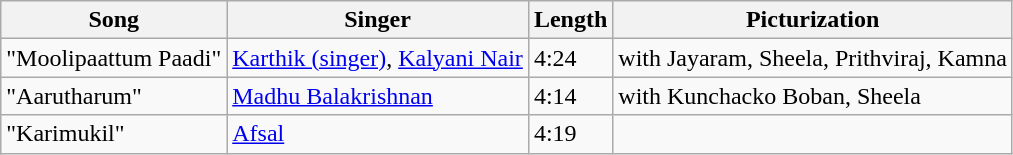<table class="wikitable">
<tr>
<th>Song</th>
<th>Singer</th>
<th>Length</th>
<th>Picturization</th>
</tr>
<tr>
<td>"Moolipaattum Paadi"</td>
<td><a href='#'>Karthik (singer)</a>, <a href='#'>Kalyani Nair</a></td>
<td>4:24</td>
<td>with Jayaram, Sheela, Prithviraj, Kamna</td>
</tr>
<tr>
<td>"Aarutharum"</td>
<td><a href='#'>Madhu Balakrishnan</a></td>
<td>4:14</td>
<td>with Kunchacko Boban, Sheela</td>
</tr>
<tr>
<td>"Karimukil"</td>
<td><a href='#'>Afsal</a></td>
<td>4:19</td>
<td></td>
</tr>
</table>
